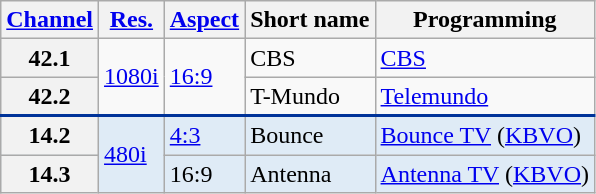<table class="wikitable">
<tr>
<th scope = "col"><a href='#'>Channel</a></th>
<th scope = "col"><a href='#'>Res.</a></th>
<th scope = "col"><a href='#'>Aspect</a></th>
<th scope = "col">Short name</th>
<th scope = "col">Programming</th>
</tr>
<tr>
<th scope = "row">42.1</th>
<td rowspan="2"><a href='#'>1080i</a></td>
<td rowspan="2"><a href='#'>16:9</a></td>
<td>CBS</td>
<td><a href='#'>CBS</a></td>
</tr>
<tr>
<th scope = "row">42.2</th>
<td>T-Mundo</td>
<td><a href='#'>Telemundo</a></td>
</tr>
<tr style="background-color:#DFEBF6; border-top: 2px solid #003399;">
<th scope = "row">14.2</th>
<td rowspan="2"><a href='#'>480i</a></td>
<td><a href='#'>4:3</a></td>
<td>Bounce</td>
<td><a href='#'>Bounce TV</a> (<a href='#'>KBVO</a>)</td>
</tr>
<tr style="background-color:#DFEBF6">
<th scope = "row">14.3</th>
<td>16:9</td>
<td>Antenna</td>
<td><a href='#'>Antenna TV</a> (<a href='#'>KBVO</a>)</td>
</tr>
</table>
